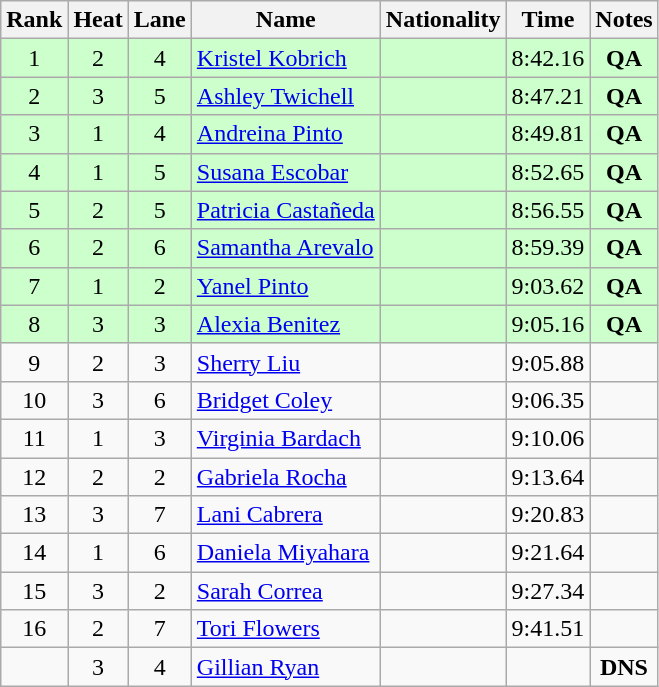<table class="wikitable sortable" style="text-align:center">
<tr>
<th>Rank</th>
<th>Heat</th>
<th>Lane</th>
<th>Name</th>
<th>Nationality</th>
<th>Time</th>
<th>Notes</th>
</tr>
<tr bgcolor=ccffcc>
<td>1</td>
<td>2</td>
<td>4</td>
<td align=left><a href='#'>Kristel Kobrich</a></td>
<td align=left></td>
<td>8:42.16</td>
<td><strong>QA</strong></td>
</tr>
<tr bgcolor=ccffcc>
<td>2</td>
<td>3</td>
<td>5</td>
<td align=left><a href='#'>Ashley Twichell</a></td>
<td align=left></td>
<td>8:47.21</td>
<td><strong>QA</strong></td>
</tr>
<tr bgcolor=ccffcc>
<td>3</td>
<td>1</td>
<td>4</td>
<td align=left><a href='#'>Andreina Pinto</a></td>
<td align=left></td>
<td>8:49.81</td>
<td><strong>QA</strong></td>
</tr>
<tr bgcolor=ccffcc>
<td>4</td>
<td>1</td>
<td>5</td>
<td align=left><a href='#'>Susana Escobar</a></td>
<td align=left></td>
<td>8:52.65</td>
<td><strong>QA</strong></td>
</tr>
<tr bgcolor=ccffcc>
<td>5</td>
<td>2</td>
<td>5</td>
<td align=left><a href='#'>Patricia Castañeda</a></td>
<td align=left></td>
<td>8:56.55</td>
<td><strong>QA</strong></td>
</tr>
<tr bgcolor=ccffcc>
<td>6</td>
<td>2</td>
<td>6</td>
<td align=left><a href='#'>Samantha Arevalo</a></td>
<td align=left></td>
<td>8:59.39</td>
<td><strong>QA</strong></td>
</tr>
<tr bgcolor=ccffcc>
<td>7</td>
<td>1</td>
<td>2</td>
<td align=left><a href='#'>Yanel Pinto</a></td>
<td align=left></td>
<td>9:03.62</td>
<td><strong>QA</strong></td>
</tr>
<tr bgcolor=ccffcc>
<td>8</td>
<td>3</td>
<td>3</td>
<td align=left><a href='#'>Alexia Benitez</a></td>
<td align=left></td>
<td>9:05.16</td>
<td><strong>QA</strong></td>
</tr>
<tr>
<td>9</td>
<td>2</td>
<td>3</td>
<td align=left><a href='#'>Sherry Liu</a></td>
<td align=left></td>
<td>9:05.88</td>
<td></td>
</tr>
<tr>
<td>10</td>
<td>3</td>
<td>6</td>
<td align=left><a href='#'>Bridget Coley</a></td>
<td align=left></td>
<td>9:06.35</td>
<td></td>
</tr>
<tr>
<td>11</td>
<td>1</td>
<td>3</td>
<td align=left><a href='#'>Virginia Bardach</a></td>
<td align=left></td>
<td>9:10.06</td>
<td></td>
</tr>
<tr>
<td>12</td>
<td>2</td>
<td>2</td>
<td align=left><a href='#'>Gabriela Rocha</a></td>
<td align=left></td>
<td>9:13.64</td>
<td></td>
</tr>
<tr>
<td>13</td>
<td>3</td>
<td>7</td>
<td align=left><a href='#'>Lani Cabrera</a></td>
<td align=left></td>
<td>9:20.83</td>
<td></td>
</tr>
<tr>
<td>14</td>
<td>1</td>
<td>6</td>
<td align=left><a href='#'>Daniela Miyahara</a></td>
<td align=left></td>
<td>9:21.64</td>
<td></td>
</tr>
<tr>
<td>15</td>
<td>3</td>
<td>2</td>
<td align=left><a href='#'>Sarah Correa</a></td>
<td align=left></td>
<td>9:27.34</td>
<td></td>
</tr>
<tr>
<td>16</td>
<td>2</td>
<td>7</td>
<td align=left><a href='#'>Tori Flowers</a></td>
<td align=left></td>
<td>9:41.51</td>
<td></td>
</tr>
<tr>
<td></td>
<td>3</td>
<td>4</td>
<td align=left><a href='#'>Gillian Ryan</a></td>
<td align=left></td>
<td></td>
<td><strong>DNS</strong></td>
</tr>
</table>
